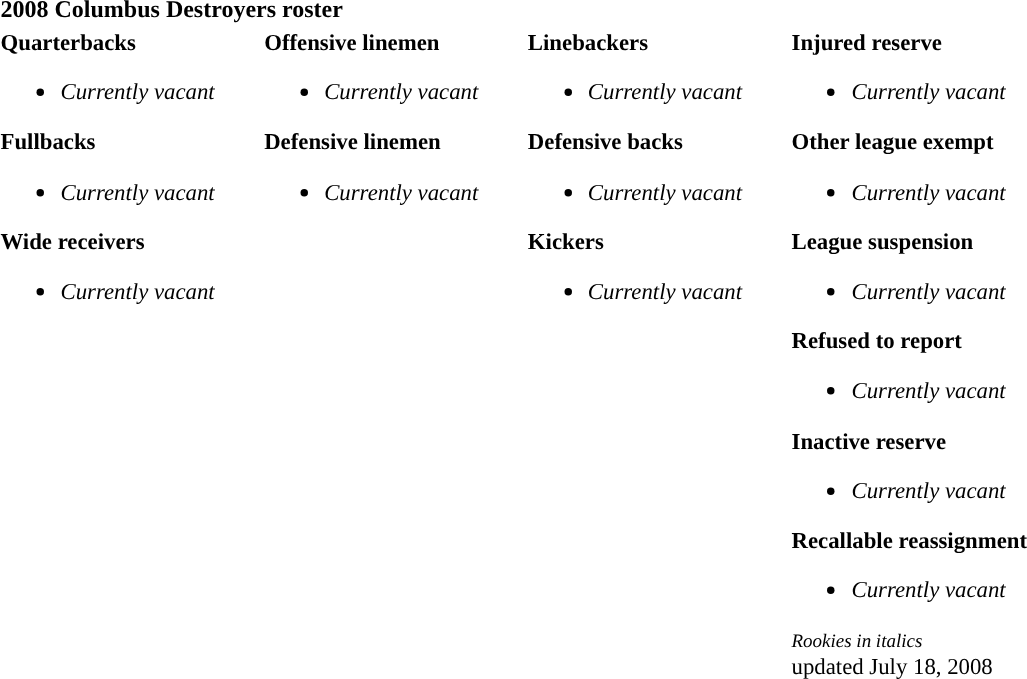<table class="toccolours" style="text-align: left;">
<tr>
<th colspan="7"><strong>2008 Columbus Destroyers roster</strong></th>
</tr>
<tr>
<td style="font-size: 95%;vertical-align:top;"><strong>Quarterbacks</strong><br><ul><li><em>Currently vacant</em></li></ul><strong>Fullbacks</strong><ul><li><em>Currently vacant</em></li></ul><strong>Wide receivers</strong><ul><li><em>Currently vacant</em></li></ul></td>
<td style="width: 25px;"></td>
<td style="font-size: 95%;vertical-align:top;"><strong>Offensive linemen</strong><br><ul><li><em>Currently vacant</em></li></ul><strong>Defensive linemen</strong><ul><li><em>Currently vacant</em></li></ul></td>
<td style="width: 25px;"></td>
<td style="font-size: 95%;vertical-align:top;"><strong>Linebackers</strong><br><ul><li><em>Currently vacant</em></li></ul><strong>Defensive backs</strong><ul><li><em>Currently vacant</em></li></ul><strong>Kickers</strong><ul><li><em>Currently vacant</em></li></ul></td>
<td style="width: 25px;"></td>
<td style="font-size: 95%;vertical-align:top;"><strong>Injured reserve</strong><br><ul><li><em>Currently vacant</em></li></ul><strong>Other league exempt</strong><ul><li><em>Currently vacant</em></li></ul><strong>League suspension</strong><ul><li><em>Currently vacant</em></li></ul><strong>Refused to report</strong><ul><li><em>Currently vacant</em></li></ul><strong>Inactive reserve</strong><ul><li><em>Currently vacant</em></li></ul><strong>Recallable reassignment</strong><ul><li><em>Currently vacant</em></li></ul><small><em>Rookies in italics</em></small><br> updated July 18, 2008<br>
</td>
</tr>
<tr>
</tr>
</table>
